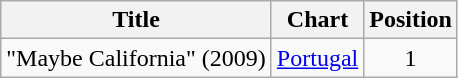<table class="wikitable">
<tr>
<th>Title</th>
<th>Chart</th>
<th>Position</th>
</tr>
<tr>
<td>"Maybe California" (2009)</td>
<td><a href='#'>Portugal</a></td>
<td style="text-align:center;">1</td>
</tr>
</table>
